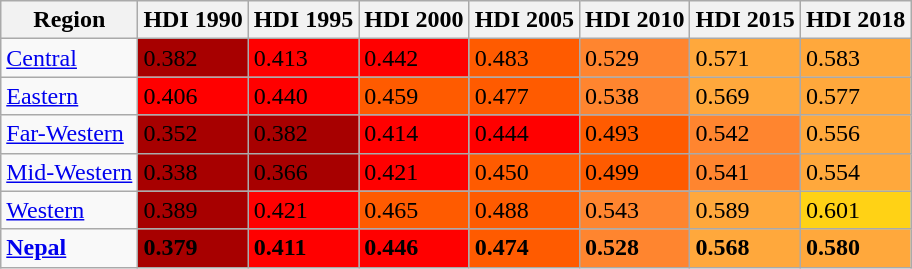<table class="wikitable sortable">
<tr>
<th>Region</th>
<th>HDI 1990</th>
<th>HDI 1995</th>
<th>HDI 2000</th>
<th>HDI 2005</th>
<th>HDI 2010</th>
<th>HDI 2015</th>
<th>HDI 2018</th>
</tr>
<tr>
<td><a href='#'>Central</a></td>
<td style="background:#A70000;">0.382</td>
<td style="background:#FF0000;">0.413</td>
<td style="background:#FF0000;">0.442</td>
<td style="background:#FF5B00;">0.483</td>
<td style="background:#FF852F;">0.529</td>
<td style="background:#FFA83C;">0.571</td>
<td style="background:#FFA83C;">0.583</td>
</tr>
<tr>
<td><a href='#'>Eastern</a></td>
<td style="background:#FF0000;">0.406</td>
<td style="background:#FF0000;">0.440</td>
<td style="background:#FF5B00;">0.459</td>
<td style="background:#FF5B00;">0.477</td>
<td style="background:#FF852F;">0.538</td>
<td style="background:#FFA83C;">0.569</td>
<td style="background:#FFA83C;">0.577</td>
</tr>
<tr>
<td><a href='#'>Far-Western</a></td>
<td style="background:#A70000;">0.352</td>
<td style="background:#A70000;">0.382</td>
<td style="background:#FF0000;">0.414</td>
<td style="background:#FF0000;">0.444</td>
<td style="background:#FF5B00;">0.493</td>
<td style="background:#FF852F;">0.542</td>
<td style="background:#FFA83C;">0.556</td>
</tr>
<tr>
<td><a href='#'>Mid-Western</a></td>
<td style="background:#A70000;">0.338</td>
<td style="background:#A70000;">0.366</td>
<td style="background:#FF0000;">0.421</td>
<td style="background:#FF5B00;">0.450</td>
<td style="background:#FF5B00;">0.499</td>
<td style="background:#FF852F;">0.541</td>
<td style="background:#FFA83C;">0.554</td>
</tr>
<tr>
<td><a href='#'>Western</a></td>
<td style="background:#A70000;">0.389</td>
<td style="background:#FF0000;">0.421</td>
<td style="background:#FF5B00;">0.465</td>
<td style="background:#FF5B00;">0.488</td>
<td style="background:#FF852F;">0.543</td>
<td style="background:#FFA83C;">0.589</td>
<td style="background:#FFD215;">0.601</td>
</tr>
<tr>
<td><strong><a href='#'>Nepal</a></strong></td>
<td style="background:#A70000;"><strong>0.379</strong></td>
<td style="background:#FF0000;"><strong>0.411</strong></td>
<td style="background:#FF0000;"><strong>0.446</strong></td>
<td style="background:#FF5B00;"><strong>0.474</strong></td>
<td style="background:#FF852F;"><strong>0.528</strong></td>
<td style="background:#FFA83C;"><strong>0.568</strong></td>
<td style="background:#FFA83C;"><strong>0.580</strong></td>
</tr>
</table>
